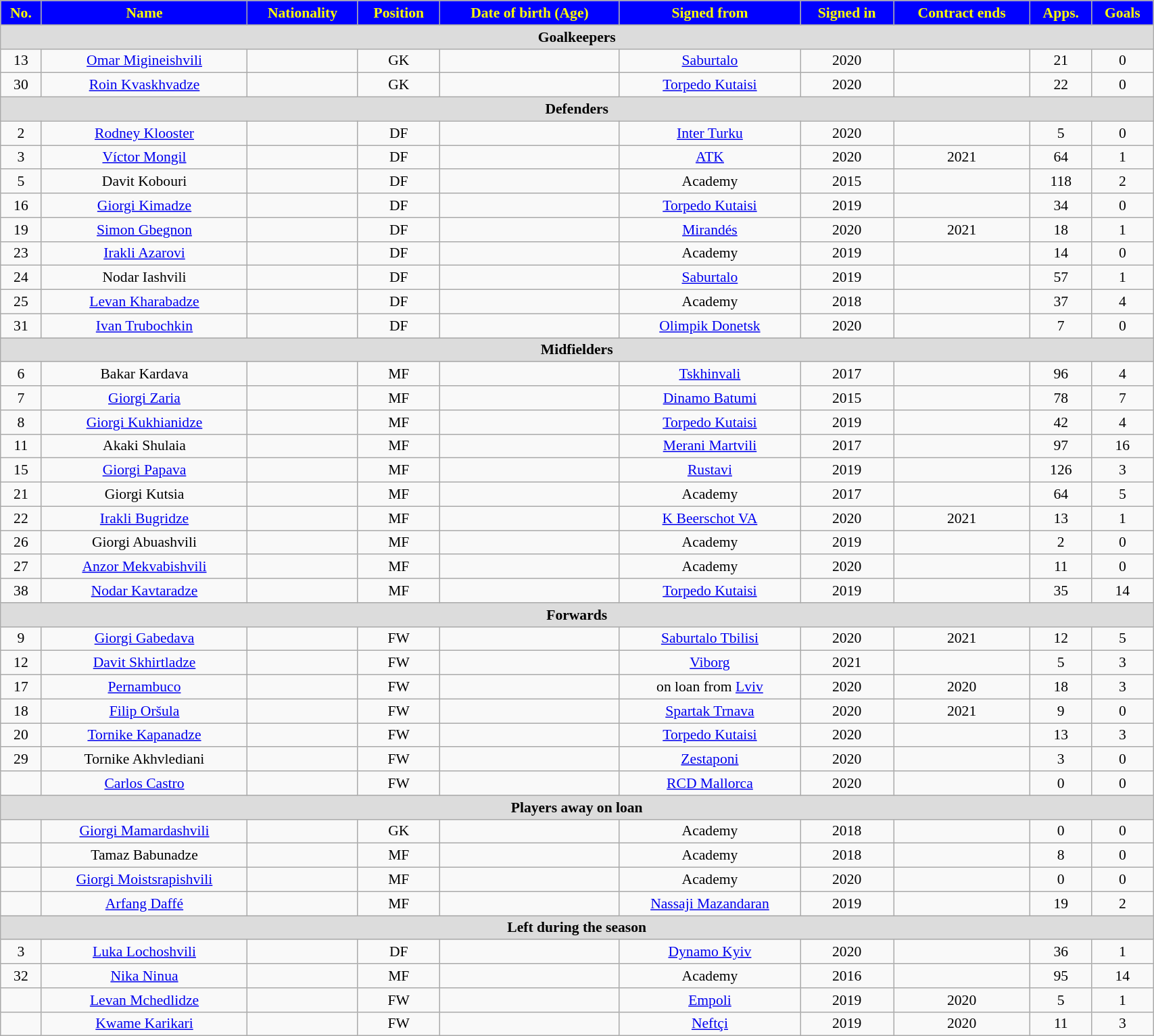<table class="wikitable"  style="text-align:center; font-size:90%; width:90%;">
<tr>
<th style="background:#0000FF; color:#ffff00; text-align:center;">No.</th>
<th style="background:#0000FF; color:#ffff00; text-align:center;">Name</th>
<th style="background:#0000FF; color:#ffff00; text-align:center;">Nationality</th>
<th style="background:#0000FF; color:#ffff00; text-align:center;">Position</th>
<th style="background:#0000FF; color:#ffff00; text-align:center;">Date of birth (Age)</th>
<th style="background:#0000FF; color:#ffff00; text-align:center;">Signed from</th>
<th style="background:#0000FF; color:#ffff00; text-align:center;">Signed in</th>
<th style="background:#0000FF; color:#ffff00; text-align:center;">Contract ends</th>
<th style="background:#0000FF; color:#ffff00; text-align:center;">Apps.</th>
<th style="background:#0000FF; color:#ffff00; text-align:center;">Goals</th>
</tr>
<tr>
<th colspan="11"  style="background:#dcdcdc; text-align:center;">Goalkeepers</th>
</tr>
<tr>
<td>13</td>
<td><a href='#'>Omar Migineishvili</a></td>
<td></td>
<td>GK</td>
<td></td>
<td><a href='#'>Saburtalo</a></td>
<td>2020</td>
<td></td>
<td>21</td>
<td>0</td>
</tr>
<tr>
<td>30</td>
<td><a href='#'>Roin Kvaskhvadze</a></td>
<td></td>
<td>GK</td>
<td></td>
<td><a href='#'>Torpedo Kutaisi</a></td>
<td>2020</td>
<td></td>
<td>22</td>
<td>0</td>
</tr>
<tr>
<th colspan="11"  style="background:#dcdcdc; text-align:center;">Defenders</th>
</tr>
<tr>
<td>2</td>
<td><a href='#'>Rodney Klooster</a></td>
<td></td>
<td>DF</td>
<td></td>
<td><a href='#'>Inter Turku</a></td>
<td>2020</td>
<td></td>
<td>5</td>
<td>0</td>
</tr>
<tr>
<td>3</td>
<td><a href='#'>Víctor Mongil</a></td>
<td></td>
<td>DF</td>
<td></td>
<td><a href='#'>ATK</a></td>
<td>2020</td>
<td>2021</td>
<td>64</td>
<td>1</td>
</tr>
<tr>
<td>5</td>
<td>Davit Kobouri</td>
<td></td>
<td>DF</td>
<td></td>
<td>Academy</td>
<td>2015</td>
<td></td>
<td>118</td>
<td>2</td>
</tr>
<tr>
<td>16</td>
<td><a href='#'>Giorgi Kimadze</a></td>
<td></td>
<td>DF</td>
<td></td>
<td><a href='#'>Torpedo Kutaisi</a></td>
<td>2019</td>
<td></td>
<td>34</td>
<td>0</td>
</tr>
<tr>
<td>19</td>
<td><a href='#'>Simon Gbegnon</a></td>
<td></td>
<td>DF</td>
<td></td>
<td><a href='#'>Mirandés</a></td>
<td>2020</td>
<td>2021</td>
<td>18</td>
<td>1</td>
</tr>
<tr>
<td>23</td>
<td><a href='#'>Irakli Azarovi</a></td>
<td></td>
<td>DF</td>
<td></td>
<td>Academy</td>
<td>2019</td>
<td></td>
<td>14</td>
<td>0</td>
</tr>
<tr>
<td>24</td>
<td>Nodar Iashvili</td>
<td></td>
<td>DF</td>
<td></td>
<td><a href='#'>Saburtalo</a></td>
<td>2019</td>
<td></td>
<td>57</td>
<td>1</td>
</tr>
<tr>
<td>25</td>
<td><a href='#'>Levan Kharabadze</a></td>
<td></td>
<td>DF</td>
<td></td>
<td>Academy</td>
<td>2018</td>
<td></td>
<td>37</td>
<td>4</td>
</tr>
<tr>
<td>31</td>
<td><a href='#'>Ivan Trubochkin</a></td>
<td></td>
<td>DF</td>
<td></td>
<td><a href='#'>Olimpik Donetsk</a></td>
<td>2020</td>
<td></td>
<td>7</td>
<td>0</td>
</tr>
<tr>
<th colspan="11"  style="background:#dcdcdc; text-align:center;">Midfielders</th>
</tr>
<tr>
<td>6</td>
<td>Bakar Kardava</td>
<td></td>
<td>MF</td>
<td></td>
<td><a href='#'>Tskhinvali</a></td>
<td>2017</td>
<td></td>
<td>96</td>
<td>4</td>
</tr>
<tr>
<td>7</td>
<td><a href='#'>Giorgi Zaria</a></td>
<td></td>
<td>MF</td>
<td></td>
<td><a href='#'>Dinamo Batumi</a></td>
<td>2015</td>
<td></td>
<td>78</td>
<td>7</td>
</tr>
<tr>
<td>8</td>
<td><a href='#'>Giorgi Kukhianidze</a></td>
<td></td>
<td>MF</td>
<td></td>
<td><a href='#'>Torpedo Kutaisi</a></td>
<td>2019</td>
<td></td>
<td>42</td>
<td>4</td>
</tr>
<tr>
<td>11</td>
<td>Akaki Shulaia</td>
<td></td>
<td>MF</td>
<td></td>
<td><a href='#'>Merani Martvili</a></td>
<td>2017</td>
<td></td>
<td>97</td>
<td>16</td>
</tr>
<tr>
<td>15</td>
<td><a href='#'>Giorgi Papava</a></td>
<td></td>
<td>MF</td>
<td></td>
<td><a href='#'>Rustavi</a></td>
<td>2019</td>
<td></td>
<td>126</td>
<td>3</td>
</tr>
<tr>
<td>21</td>
<td>Giorgi Kutsia</td>
<td></td>
<td>MF</td>
<td></td>
<td>Academy</td>
<td>2017</td>
<td></td>
<td>64</td>
<td>5</td>
</tr>
<tr>
<td>22</td>
<td><a href='#'>Irakli Bugridze</a></td>
<td></td>
<td>MF</td>
<td></td>
<td><a href='#'>K Beerschot VA</a></td>
<td>2020</td>
<td>2021</td>
<td>13</td>
<td>1</td>
</tr>
<tr>
<td>26</td>
<td>Giorgi Abuashvili</td>
<td></td>
<td>MF</td>
<td></td>
<td>Academy</td>
<td>2019</td>
<td></td>
<td>2</td>
<td>0</td>
</tr>
<tr>
<td>27</td>
<td><a href='#'>Anzor Mekvabishvili</a></td>
<td></td>
<td>MF</td>
<td></td>
<td>Academy</td>
<td>2020</td>
<td></td>
<td>11</td>
<td>0</td>
</tr>
<tr>
<td>38</td>
<td><a href='#'>Nodar Kavtaradze</a></td>
<td></td>
<td>MF</td>
<td></td>
<td><a href='#'>Torpedo Kutaisi</a></td>
<td>2019</td>
<td></td>
<td>35</td>
<td>14</td>
</tr>
<tr>
<th colspan="11"  style="background:#dcdcdc; text-align:center;">Forwards</th>
</tr>
<tr>
<td>9</td>
<td><a href='#'>Giorgi Gabedava</a></td>
<td></td>
<td>FW</td>
<td></td>
<td><a href='#'>Saburtalo Tbilisi</a></td>
<td>2020</td>
<td>2021</td>
<td>12</td>
<td>5</td>
</tr>
<tr>
<td>12</td>
<td><a href='#'>Davit Skhirtladze</a></td>
<td></td>
<td>FW</td>
<td></td>
<td><a href='#'>Viborg</a></td>
<td>2021</td>
<td></td>
<td>5</td>
<td>3</td>
</tr>
<tr>
<td>17</td>
<td><a href='#'>Pernambuco</a></td>
<td></td>
<td>FW</td>
<td></td>
<td>on loan from <a href='#'>Lviv</a></td>
<td>2020</td>
<td>2020</td>
<td>18</td>
<td>3</td>
</tr>
<tr>
<td>18</td>
<td><a href='#'>Filip Oršula</a></td>
<td></td>
<td>FW</td>
<td></td>
<td><a href='#'>Spartak Trnava</a></td>
<td>2020</td>
<td>2021</td>
<td>9</td>
<td>0</td>
</tr>
<tr>
<td>20</td>
<td><a href='#'>Tornike Kapanadze</a></td>
<td></td>
<td>FW</td>
<td></td>
<td><a href='#'>Torpedo Kutaisi</a></td>
<td>2020</td>
<td></td>
<td>13</td>
<td>3</td>
</tr>
<tr>
<td>29</td>
<td>Tornike Akhvlediani</td>
<td></td>
<td>FW</td>
<td></td>
<td><a href='#'>Zestaponi</a></td>
<td>2020</td>
<td></td>
<td>3</td>
<td>0</td>
</tr>
<tr>
<td></td>
<td><a href='#'>Carlos Castro</a></td>
<td></td>
<td>FW</td>
<td></td>
<td><a href='#'>RCD Mallorca</a></td>
<td>2020</td>
<td></td>
<td>0</td>
<td>0</td>
</tr>
<tr>
<th colspan="11"  style="background:#dcdcdc; text-align:center;">Players away on loan</th>
</tr>
<tr>
<td></td>
<td><a href='#'>Giorgi Mamardashvili</a></td>
<td></td>
<td>GK</td>
<td></td>
<td>Academy</td>
<td>2018</td>
<td></td>
<td>0</td>
<td>0</td>
</tr>
<tr>
<td></td>
<td>Tamaz Babunadze</td>
<td></td>
<td>MF</td>
<td></td>
<td>Academy</td>
<td>2018</td>
<td></td>
<td>8</td>
<td>0</td>
</tr>
<tr>
<td></td>
<td><a href='#'>Giorgi Moistsrapishvili</a></td>
<td></td>
<td>MF</td>
<td></td>
<td>Academy</td>
<td>2020</td>
<td></td>
<td>0</td>
<td>0</td>
</tr>
<tr>
<td></td>
<td><a href='#'>Arfang Daffé</a></td>
<td></td>
<td>MF</td>
<td></td>
<td><a href='#'>Nassaji Mazandaran</a></td>
<td>2019</td>
<td></td>
<td>19</td>
<td>2</td>
</tr>
<tr>
<th colspan="11"  style="background:#dcdcdc; text-align:center;">Left during the season</th>
</tr>
<tr>
<td>3</td>
<td><a href='#'>Luka Lochoshvili</a></td>
<td></td>
<td>DF</td>
<td></td>
<td><a href='#'>Dynamo Kyiv</a></td>
<td>2020</td>
<td></td>
<td>36</td>
<td>1</td>
</tr>
<tr>
<td>32</td>
<td><a href='#'>Nika Ninua</a></td>
<td></td>
<td>MF</td>
<td></td>
<td>Academy</td>
<td>2016</td>
<td></td>
<td>95</td>
<td>14</td>
</tr>
<tr>
<td></td>
<td><a href='#'>Levan Mchedlidze</a></td>
<td></td>
<td>FW</td>
<td></td>
<td><a href='#'>Empoli</a></td>
<td>2019</td>
<td>2020</td>
<td>5</td>
<td>1</td>
</tr>
<tr>
<td></td>
<td><a href='#'>Kwame Karikari</a></td>
<td></td>
<td>FW</td>
<td></td>
<td><a href='#'>Neftçi</a></td>
<td>2019</td>
<td>2020</td>
<td>11</td>
<td>3</td>
</tr>
</table>
